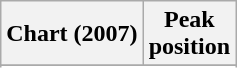<table class="wikitable sortable">
<tr>
<th align="left">Chart (2007)</th>
<th align="center">Peak<br>position</th>
</tr>
<tr>
</tr>
<tr>
</tr>
</table>
